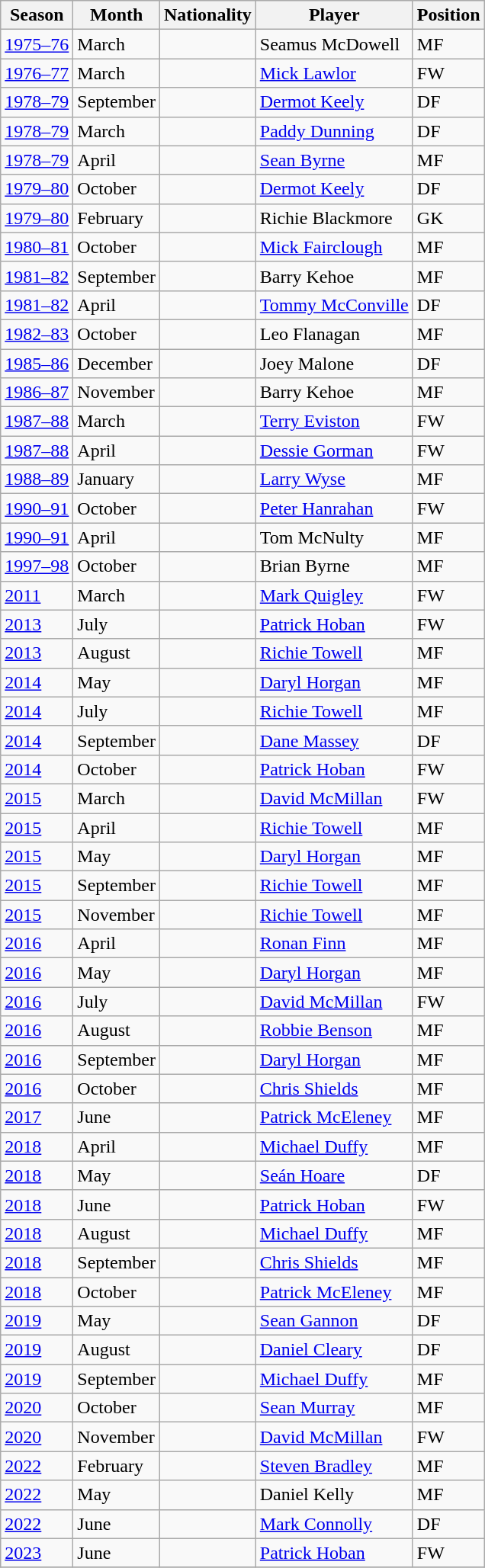<table class="wikitable sortable">
<tr>
<th>Season</th>
<th>Month</th>
<th>Nationality</th>
<th>Player</th>
<th>Position</th>
</tr>
<tr>
<td><a href='#'>1975–76</a></td>
<td>March</td>
<td></td>
<td>Seamus McDowell</td>
<td>MF</td>
</tr>
<tr>
<td><a href='#'>1976–77</a></td>
<td>March</td>
<td></td>
<td><a href='#'>Mick Lawlor</a></td>
<td>FW</td>
</tr>
<tr>
<td><a href='#'>1978–79</a></td>
<td>September</td>
<td></td>
<td><a href='#'>Dermot Keely</a></td>
<td>DF</td>
</tr>
<tr>
<td><a href='#'>1978–79</a></td>
<td>March</td>
<td></td>
<td><a href='#'>Paddy Dunning</a></td>
<td>DF</td>
</tr>
<tr>
<td><a href='#'>1978–79</a></td>
<td>April</td>
<td></td>
<td><a href='#'>Sean Byrne</a></td>
<td>MF</td>
</tr>
<tr>
<td><a href='#'>1979–80</a></td>
<td>October</td>
<td></td>
<td><a href='#'>Dermot Keely</a></td>
<td>DF</td>
</tr>
<tr>
<td><a href='#'>1979–80</a></td>
<td>February</td>
<td></td>
<td>Richie Blackmore</td>
<td>GK</td>
</tr>
<tr>
<td><a href='#'>1980–81</a></td>
<td>October</td>
<td></td>
<td><a href='#'>Mick Fairclough</a></td>
<td>MF</td>
</tr>
<tr>
<td><a href='#'>1981–82</a></td>
<td>September</td>
<td></td>
<td>Barry Kehoe</td>
<td>MF</td>
</tr>
<tr>
<td><a href='#'>1981–82</a></td>
<td>April</td>
<td></td>
<td><a href='#'>Tommy McConville</a></td>
<td>DF</td>
</tr>
<tr>
<td><a href='#'>1982–83</a></td>
<td>October</td>
<td></td>
<td>Leo Flanagan</td>
<td>MF</td>
</tr>
<tr>
<td><a href='#'>1985–86</a></td>
<td>December</td>
<td></td>
<td>Joey Malone</td>
<td>DF</td>
</tr>
<tr>
<td><a href='#'>1986–87</a></td>
<td>November</td>
<td></td>
<td>Barry Kehoe</td>
<td>MF</td>
</tr>
<tr>
<td><a href='#'>1987–88</a></td>
<td>March</td>
<td></td>
<td><a href='#'>Terry Eviston</a></td>
<td>FW</td>
</tr>
<tr>
<td><a href='#'>1987–88</a></td>
<td>April</td>
<td></td>
<td><a href='#'>Dessie Gorman</a></td>
<td>FW</td>
</tr>
<tr>
<td><a href='#'>1988–89</a></td>
<td>January</td>
<td></td>
<td><a href='#'>Larry Wyse</a></td>
<td>MF</td>
</tr>
<tr>
<td><a href='#'>1990–91</a></td>
<td>October</td>
<td></td>
<td><a href='#'>Peter Hanrahan</a></td>
<td>FW</td>
</tr>
<tr>
<td><a href='#'>1990–91</a></td>
<td>April</td>
<td></td>
<td>Tom McNulty</td>
<td>MF</td>
</tr>
<tr>
<td><a href='#'>1997–98</a></td>
<td>October</td>
<td></td>
<td>Brian Byrne</td>
<td>MF</td>
</tr>
<tr>
<td><a href='#'>2011</a></td>
<td>March</td>
<td></td>
<td><a href='#'>Mark Quigley</a></td>
<td>FW</td>
</tr>
<tr>
<td><a href='#'>2013</a></td>
<td>July</td>
<td></td>
<td><a href='#'>Patrick Hoban</a></td>
<td>FW</td>
</tr>
<tr>
<td><a href='#'>2013</a></td>
<td>August</td>
<td></td>
<td><a href='#'>Richie Towell</a></td>
<td>MF</td>
</tr>
<tr>
<td><a href='#'>2014</a></td>
<td>May</td>
<td></td>
<td><a href='#'>Daryl Horgan</a></td>
<td>MF</td>
</tr>
<tr>
<td><a href='#'>2014</a></td>
<td>July</td>
<td></td>
<td><a href='#'>Richie Towell</a></td>
<td>MF</td>
</tr>
<tr>
<td><a href='#'>2014</a></td>
<td>September</td>
<td></td>
<td><a href='#'>Dane Massey</a></td>
<td>DF</td>
</tr>
<tr>
<td><a href='#'>2014</a></td>
<td>October</td>
<td></td>
<td><a href='#'>Patrick Hoban</a></td>
<td>FW</td>
</tr>
<tr>
<td><a href='#'>2015</a></td>
<td>March</td>
<td></td>
<td><a href='#'>David McMillan</a></td>
<td>FW</td>
</tr>
<tr>
<td><a href='#'>2015</a></td>
<td>April</td>
<td></td>
<td><a href='#'>Richie Towell</a></td>
<td>MF</td>
</tr>
<tr>
<td><a href='#'>2015</a></td>
<td>May</td>
<td></td>
<td><a href='#'>Daryl Horgan</a></td>
<td>MF</td>
</tr>
<tr>
<td><a href='#'>2015</a></td>
<td>September</td>
<td></td>
<td><a href='#'>Richie Towell</a></td>
<td>MF</td>
</tr>
<tr>
<td><a href='#'>2015</a></td>
<td>November</td>
<td></td>
<td><a href='#'>Richie Towell</a></td>
<td>MF</td>
</tr>
<tr>
<td><a href='#'>2016</a></td>
<td>April</td>
<td></td>
<td><a href='#'>Ronan Finn</a></td>
<td>MF</td>
</tr>
<tr>
<td><a href='#'>2016</a></td>
<td>May</td>
<td></td>
<td><a href='#'>Daryl Horgan</a></td>
<td>MF</td>
</tr>
<tr>
<td><a href='#'>2016</a></td>
<td>July</td>
<td></td>
<td><a href='#'>David McMillan</a></td>
<td>FW</td>
</tr>
<tr>
<td><a href='#'>2016</a></td>
<td>August</td>
<td></td>
<td><a href='#'>Robbie Benson</a></td>
<td>MF</td>
</tr>
<tr>
<td><a href='#'>2016</a></td>
<td>September</td>
<td></td>
<td><a href='#'>Daryl Horgan</a></td>
<td>MF</td>
</tr>
<tr>
<td><a href='#'>2016</a></td>
<td>October</td>
<td></td>
<td><a href='#'>Chris Shields</a></td>
<td>MF</td>
</tr>
<tr>
<td><a href='#'>2017</a></td>
<td>June</td>
<td></td>
<td><a href='#'>Patrick McEleney</a></td>
<td>MF</td>
</tr>
<tr>
<td><a href='#'>2018</a></td>
<td>April</td>
<td></td>
<td><a href='#'>Michael Duffy</a></td>
<td>MF</td>
</tr>
<tr>
<td><a href='#'>2018</a></td>
<td>May</td>
<td></td>
<td><a href='#'>Seán Hoare</a></td>
<td>DF</td>
</tr>
<tr>
<td><a href='#'>2018</a></td>
<td>June</td>
<td></td>
<td><a href='#'>Patrick Hoban</a></td>
<td>FW</td>
</tr>
<tr>
<td><a href='#'>2018</a></td>
<td>August</td>
<td></td>
<td><a href='#'>Michael Duffy</a></td>
<td>MF</td>
</tr>
<tr>
<td><a href='#'>2018</a></td>
<td>September</td>
<td></td>
<td><a href='#'>Chris Shields</a></td>
<td>MF</td>
</tr>
<tr>
<td><a href='#'>2018</a></td>
<td>October</td>
<td></td>
<td><a href='#'>Patrick McEleney</a></td>
<td>MF</td>
</tr>
<tr>
<td><a href='#'>2019</a></td>
<td>May</td>
<td></td>
<td><a href='#'>Sean Gannon</a></td>
<td>DF</td>
</tr>
<tr>
<td><a href='#'>2019</a></td>
<td>August</td>
<td></td>
<td><a href='#'>Daniel Cleary</a></td>
<td>DF</td>
</tr>
<tr>
<td><a href='#'>2019</a></td>
<td>September</td>
<td></td>
<td><a href='#'>Michael Duffy</a></td>
<td>MF</td>
</tr>
<tr>
<td><a href='#'>2020</a></td>
<td>October</td>
<td></td>
<td><a href='#'>Sean Murray</a></td>
<td>MF</td>
</tr>
<tr>
<td><a href='#'>2020</a></td>
<td>November</td>
<td></td>
<td><a href='#'>David McMillan</a></td>
<td>FW</td>
</tr>
<tr>
<td><a href='#'>2022</a></td>
<td>February</td>
<td></td>
<td><a href='#'>Steven Bradley</a></td>
<td>MF</td>
</tr>
<tr>
<td><a href='#'>2022</a></td>
<td>May</td>
<td></td>
<td>Daniel Kelly</td>
<td>MF</td>
</tr>
<tr>
<td><a href='#'>2022</a></td>
<td>June</td>
<td></td>
<td><a href='#'>Mark Connolly</a></td>
<td>DF</td>
</tr>
<tr>
<td><a href='#'>2023</a></td>
<td>June</td>
<td></td>
<td><a href='#'>Patrick Hoban</a></td>
<td>FW</td>
</tr>
<tr>
</tr>
</table>
